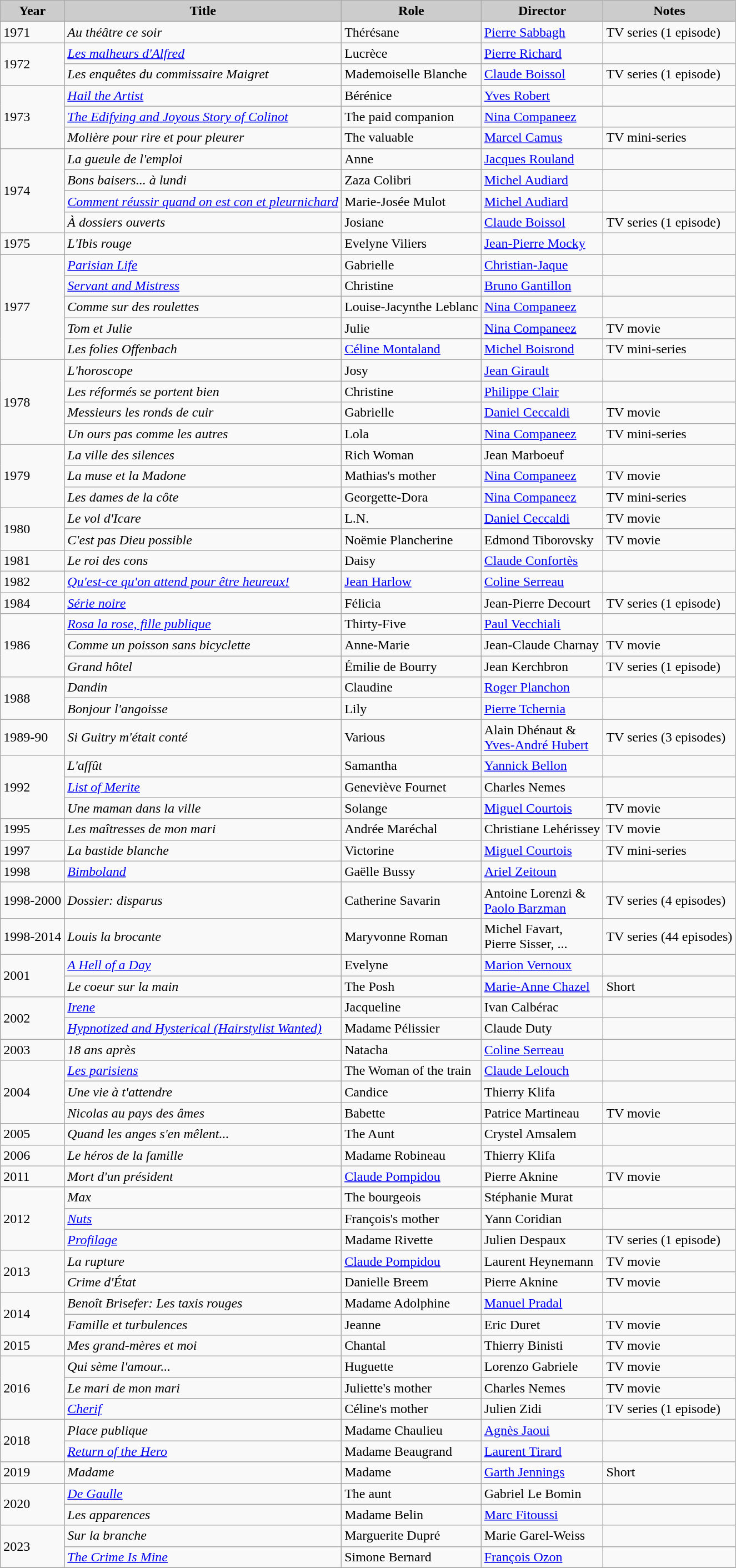<table class="wikitable">
<tr>
<th style="background: #CCCCCC;">Year</th>
<th style="background: #CCCCCC;">Title</th>
<th style="background: #CCCCCC;">Role</th>
<th style="background: #CCCCCC;">Director</th>
<th style="background: #CCCCCC;">Notes</th>
</tr>
<tr>
<td>1971</td>
<td><em>Au théâtre ce soir</em></td>
<td>Thérésane</td>
<td><a href='#'>Pierre Sabbagh</a></td>
<td>TV series (1 episode)</td>
</tr>
<tr>
<td rowspan=2>1972</td>
<td><em><a href='#'>Les malheurs d'Alfred</a></em></td>
<td>Lucrèce</td>
<td><a href='#'>Pierre Richard</a></td>
<td></td>
</tr>
<tr>
<td><em>Les enquêtes du commissaire Maigret</em></td>
<td>Mademoiselle Blanche</td>
<td><a href='#'>Claude Boissol</a></td>
<td>TV series (1 episode)</td>
</tr>
<tr>
<td rowspan=3>1973</td>
<td><em><a href='#'>Hail the Artist</a></em></td>
<td>Bérénice</td>
<td><a href='#'>Yves Robert</a></td>
<td></td>
</tr>
<tr>
<td><em><a href='#'>The Edifying and Joyous Story of Colinot</a></em></td>
<td>The paid companion</td>
<td><a href='#'>Nina Companeez</a></td>
<td></td>
</tr>
<tr>
<td><em>Molière pour rire et pour pleurer</em></td>
<td>The valuable</td>
<td><a href='#'>Marcel Camus</a></td>
<td>TV mini-series</td>
</tr>
<tr>
<td rowspan=4>1974</td>
<td><em>La gueule de l'emploi</em></td>
<td>Anne</td>
<td><a href='#'>Jacques Rouland</a></td>
<td></td>
</tr>
<tr>
<td><em>Bons baisers... à lundi</em></td>
<td>Zaza Colibri</td>
<td><a href='#'>Michel Audiard</a></td>
<td></td>
</tr>
<tr>
<td><em><a href='#'>Comment réussir quand on est con et pleurnichard</a></em></td>
<td>Marie-Josée Mulot</td>
<td><a href='#'>Michel Audiard</a></td>
<td></td>
</tr>
<tr>
<td><em>À dossiers ouverts</em></td>
<td>Josiane</td>
<td><a href='#'>Claude Boissol</a></td>
<td>TV series (1 episode)</td>
</tr>
<tr>
<td>1975</td>
<td><em>L'Ibis rouge</em></td>
<td>Evelyne Viliers</td>
<td><a href='#'>Jean-Pierre Mocky</a></td>
<td></td>
</tr>
<tr>
<td rowspan=5>1977</td>
<td><em><a href='#'>Parisian Life</a></em></td>
<td>Gabrielle</td>
<td><a href='#'>Christian-Jaque</a></td>
<td></td>
</tr>
<tr>
<td><em><a href='#'>Servant and Mistress</a></em></td>
<td>Christine</td>
<td><a href='#'>Bruno Gantillon</a></td>
<td></td>
</tr>
<tr>
<td><em>Comme sur des roulettes</em></td>
<td>Louise-Jacynthe Leblanc</td>
<td><a href='#'>Nina Companeez</a></td>
<td></td>
</tr>
<tr>
<td><em>Tom et Julie</em></td>
<td>Julie</td>
<td><a href='#'>Nina Companeez</a></td>
<td>TV movie</td>
</tr>
<tr>
<td><em>Les folies Offenbach</em></td>
<td><a href='#'>Céline Montaland</a></td>
<td><a href='#'>Michel Boisrond</a></td>
<td>TV mini-series</td>
</tr>
<tr>
<td rowspan=4>1978</td>
<td><em>L'horoscope</em></td>
<td>Josy</td>
<td><a href='#'>Jean Girault</a></td>
<td></td>
</tr>
<tr>
<td><em>Les réformés se portent bien</em></td>
<td>Christine</td>
<td><a href='#'>Philippe Clair</a></td>
<td></td>
</tr>
<tr>
<td><em>Messieurs les ronds de cuir</em></td>
<td>Gabrielle</td>
<td><a href='#'>Daniel Ceccaldi</a></td>
<td>TV movie</td>
</tr>
<tr>
<td><em>Un ours pas comme les autres</em></td>
<td>Lola</td>
<td><a href='#'>Nina Companeez</a></td>
<td>TV mini-series</td>
</tr>
<tr>
<td rowspan=3>1979</td>
<td><em>La ville des silences</em></td>
<td>Rich Woman</td>
<td>Jean Marboeuf</td>
<td></td>
</tr>
<tr>
<td><em>La muse et la Madone</em></td>
<td>Mathias's mother</td>
<td><a href='#'>Nina Companeez</a></td>
<td>TV movie</td>
</tr>
<tr>
<td><em>Les dames de la côte</em></td>
<td>Georgette-Dora</td>
<td><a href='#'>Nina Companeez</a></td>
<td>TV mini-series</td>
</tr>
<tr>
<td rowspan=2>1980</td>
<td><em>Le vol d'Icare</em></td>
<td>L.N.</td>
<td><a href='#'>Daniel Ceccaldi</a></td>
<td>TV movie</td>
</tr>
<tr>
<td><em>C'est pas Dieu possible</em></td>
<td>Noëmie Plancherine</td>
<td>Edmond Tiborovsky</td>
<td>TV movie</td>
</tr>
<tr>
<td>1981</td>
<td><em>Le roi des cons</em></td>
<td>Daisy</td>
<td><a href='#'>Claude Confortès</a></td>
<td></td>
</tr>
<tr>
<td>1982</td>
<td><em><a href='#'>Qu'est-ce qu'on attend pour être heureux!</a></em></td>
<td><a href='#'>Jean Harlow</a></td>
<td><a href='#'>Coline Serreau</a></td>
<td></td>
</tr>
<tr>
<td>1984</td>
<td><em><a href='#'>Série noire</a></em></td>
<td>Félicia</td>
<td>Jean-Pierre Decourt</td>
<td>TV series (1 episode)</td>
</tr>
<tr>
<td rowspan=3>1986</td>
<td><em><a href='#'>Rosa la rose, fille publique</a></em></td>
<td>Thirty-Five</td>
<td><a href='#'>Paul Vecchiali</a></td>
<td></td>
</tr>
<tr>
<td><em>Comme un poisson sans bicyclette</em></td>
<td>Anne-Marie</td>
<td>Jean-Claude Charnay</td>
<td>TV movie</td>
</tr>
<tr>
<td><em>Grand hôtel</em></td>
<td>Émilie de Bourry</td>
<td>Jean Kerchbron</td>
<td>TV series (1 episode)</td>
</tr>
<tr>
<td rowspan=2>1988</td>
<td><em>Dandin</em></td>
<td>Claudine</td>
<td><a href='#'>Roger Planchon</a></td>
<td></td>
</tr>
<tr>
<td><em>Bonjour l'angoisse</em></td>
<td>Lily</td>
<td><a href='#'>Pierre Tchernia</a></td>
<td></td>
</tr>
<tr>
<td>1989-90</td>
<td><em>Si Guitry m'était conté</em></td>
<td>Various</td>
<td>Alain Dhénaut & <br> <a href='#'>Yves-André Hubert</a></td>
<td>TV series (3 episodes)</td>
</tr>
<tr>
<td rowspan=3>1992</td>
<td><em>L'affût</em></td>
<td>Samantha</td>
<td><a href='#'>Yannick Bellon</a></td>
<td></td>
</tr>
<tr>
<td><em><a href='#'>List of Merite</a></em></td>
<td>Geneviève Fournet</td>
<td>Charles Nemes</td>
<td></td>
</tr>
<tr>
<td><em>Une maman dans la ville</em></td>
<td>Solange</td>
<td><a href='#'>Miguel Courtois</a></td>
<td>TV movie</td>
</tr>
<tr>
<td>1995</td>
<td><em>Les maîtresses de mon mari</em></td>
<td>Andrée Maréchal</td>
<td>Christiane Lehérissey</td>
<td>TV movie</td>
</tr>
<tr>
<td>1997</td>
<td><em>La bastide blanche</em></td>
<td>Victorine</td>
<td><a href='#'>Miguel Courtois</a></td>
<td>TV mini-series</td>
</tr>
<tr>
<td>1998</td>
<td><em><a href='#'>Bimboland</a></em></td>
<td>Gaëlle Bussy</td>
<td><a href='#'>Ariel Zeitoun</a></td>
<td></td>
</tr>
<tr>
<td>1998-2000</td>
<td><em>Dossier: disparus</em></td>
<td>Catherine Savarin</td>
<td>Antoine Lorenzi &<br> <a href='#'>Paolo Barzman</a></td>
<td>TV series (4 episodes)</td>
</tr>
<tr>
<td>1998-2014</td>
<td><em>Louis la brocante</em></td>
<td>Maryvonne Roman</td>
<td>Michel Favart, <br> Pierre Sisser, ...</td>
<td>TV series (44 episodes)</td>
</tr>
<tr>
<td rowspan=2>2001</td>
<td><em><a href='#'>A Hell of a Day</a></em></td>
<td>Evelyne</td>
<td><a href='#'>Marion Vernoux</a></td>
<td></td>
</tr>
<tr>
<td><em>Le coeur sur la main</em></td>
<td>The Posh</td>
<td><a href='#'>Marie-Anne Chazel</a></td>
<td>Short</td>
</tr>
<tr>
<td rowspan=2>2002</td>
<td><em><a href='#'>Irene</a></em></td>
<td>Jacqueline</td>
<td>Ivan Calbérac</td>
<td></td>
</tr>
<tr>
<td><em><a href='#'>Hypnotized and Hysterical (Hairstylist Wanted)</a></em></td>
<td>Madame Pélissier</td>
<td>Claude Duty</td>
<td></td>
</tr>
<tr>
<td>2003</td>
<td><em>18 ans après</em></td>
<td>Natacha</td>
<td><a href='#'>Coline Serreau</a></td>
<td></td>
</tr>
<tr>
<td rowspan=3>2004</td>
<td><em><a href='#'>Les parisiens</a></em></td>
<td>The Woman of the train</td>
<td><a href='#'>Claude Lelouch</a></td>
<td></td>
</tr>
<tr>
<td><em>Une vie à t'attendre</em></td>
<td>Candice</td>
<td>Thierry Klifa</td>
<td></td>
</tr>
<tr>
<td><em>Nicolas au pays des âmes</em></td>
<td>Babette</td>
<td>Patrice Martineau</td>
<td>TV movie</td>
</tr>
<tr>
<td>2005</td>
<td><em>Quand les anges s'en mêlent...</em></td>
<td>The Aunt</td>
<td>Crystel Amsalem</td>
<td></td>
</tr>
<tr>
<td>2006</td>
<td><em>Le héros de la famille</em></td>
<td>Madame Robineau</td>
<td>Thierry Klifa</td>
<td></td>
</tr>
<tr>
<td>2011</td>
<td><em>Mort d'un président</em></td>
<td><a href='#'>Claude Pompidou</a></td>
<td>Pierre Aknine</td>
<td>TV movie</td>
</tr>
<tr>
<td rowspan=3>2012</td>
<td><em>Max</em></td>
<td>The bourgeois</td>
<td>Stéphanie Murat</td>
<td></td>
</tr>
<tr>
<td><em><a href='#'>Nuts</a></em></td>
<td>François's mother</td>
<td>Yann Coridian</td>
<td></td>
</tr>
<tr>
<td><em><a href='#'>Profilage</a></em></td>
<td>Madame Rivette</td>
<td>Julien Despaux</td>
<td>TV series (1 episode)</td>
</tr>
<tr>
<td rowspan=2>2013</td>
<td><em>La rupture</em></td>
<td><a href='#'>Claude Pompidou</a></td>
<td>Laurent Heynemann</td>
<td>TV movie</td>
</tr>
<tr>
<td><em>Crime d'État</em></td>
<td>Danielle Breem</td>
<td>Pierre Aknine</td>
<td>TV movie</td>
</tr>
<tr>
<td rowspan=2>2014</td>
<td><em>Benoît Brisefer: Les taxis rouges</em></td>
<td>Madame Adolphine</td>
<td><a href='#'>Manuel Pradal</a></td>
<td></td>
</tr>
<tr>
<td><em>Famille et turbulences</em></td>
<td>Jeanne</td>
<td>Eric Duret</td>
<td>TV movie</td>
</tr>
<tr>
<td>2015</td>
<td><em>Mes grand-mères et moi</em></td>
<td>Chantal</td>
<td>Thierry Binisti</td>
<td>TV movie</td>
</tr>
<tr>
<td rowspan=3>2016</td>
<td><em>Qui sème l'amour...</em></td>
<td>Huguette</td>
<td>Lorenzo Gabriele</td>
<td>TV movie</td>
</tr>
<tr>
<td><em>Le mari de mon mari</em></td>
<td>Juliette's mother</td>
<td>Charles Nemes</td>
<td>TV movie</td>
</tr>
<tr>
<td><em><a href='#'>Cherif</a></em></td>
<td>Céline's mother</td>
<td>Julien Zidi</td>
<td>TV series (1 episode)</td>
</tr>
<tr>
<td rowspan=2>2018</td>
<td><em>Place publique</em></td>
<td>Madame Chaulieu</td>
<td><a href='#'>Agnès Jaoui</a></td>
<td></td>
</tr>
<tr>
<td><em><a href='#'>Return of the Hero</a></em></td>
<td>Madame Beaugrand</td>
<td><a href='#'>Laurent Tirard</a></td>
<td></td>
</tr>
<tr>
<td>2019</td>
<td><em>Madame</em></td>
<td>Madame</td>
<td><a href='#'>Garth Jennings</a></td>
<td>Short</td>
</tr>
<tr>
<td rowspan=2>2020</td>
<td><em><a href='#'>De Gaulle</a></em></td>
<td>The aunt</td>
<td>Gabriel Le Bomin</td>
<td></td>
</tr>
<tr>
<td><em>Les apparences</em></td>
<td>Madame Belin</td>
<td><a href='#'>Marc Fitoussi</a></td>
<td></td>
</tr>
<tr>
<td rowspan=2>2023</td>
<td><em>Sur la branche</em></td>
<td>Marguerite Dupré</td>
<td>Marie Garel-Weiss</td>
<td></td>
</tr>
<tr>
<td><em><a href='#'>The Crime Is Mine</a></em></td>
<td>Simone Bernard</td>
<td><a href='#'>François Ozon</a></td>
<td></td>
</tr>
<tr>
</tr>
</table>
